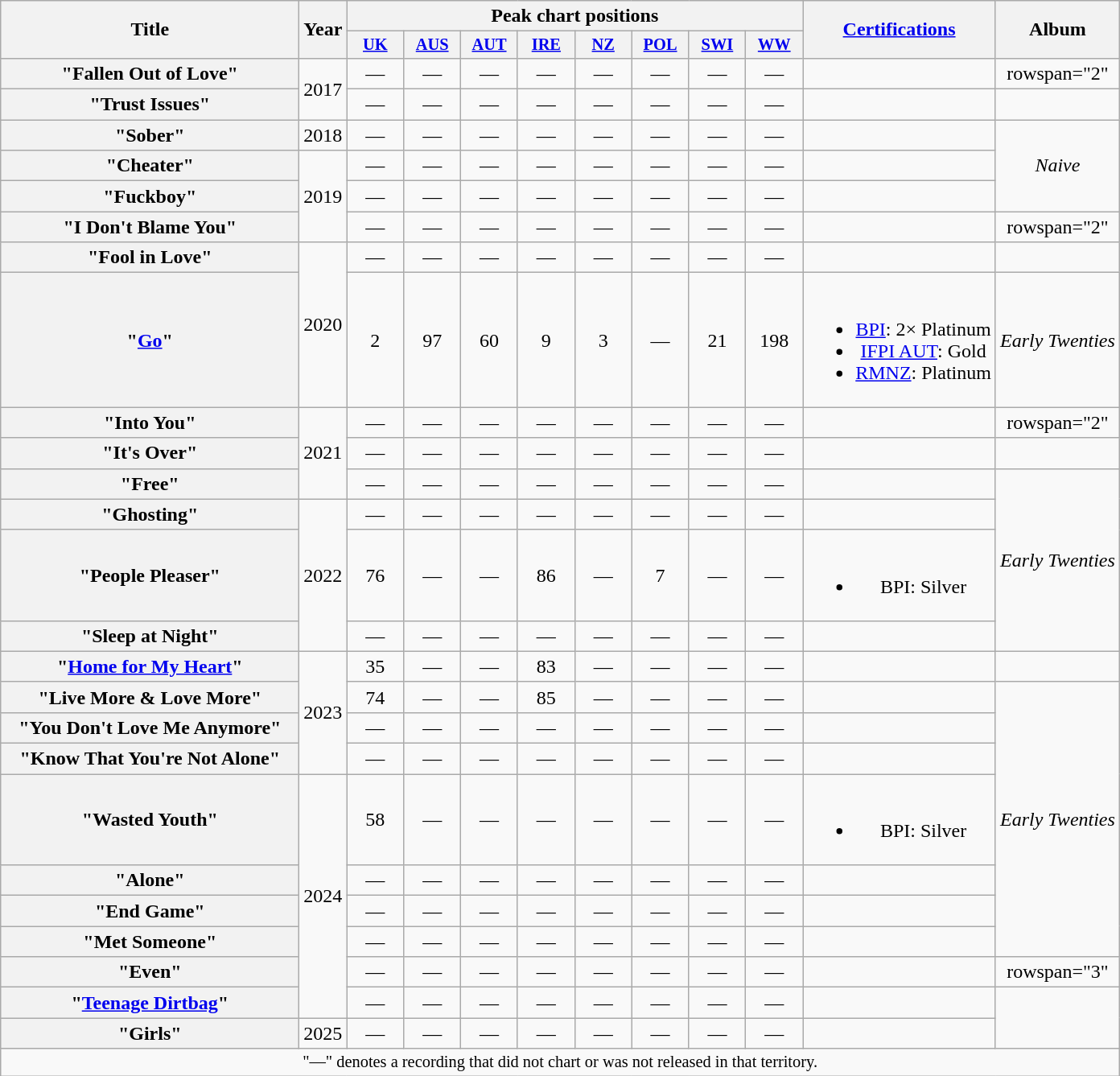<table class="wikitable plainrowheaders" style="text-align:center;">
<tr>
<th scope="col" rowspan="2" style="width:15em;">Title</th>
<th scope="col" rowspan="2" style="width:1em;">Year</th>
<th scope="col" colspan="8">Peak chart positions</th>
<th scope="col" rowspan="2"><a href='#'>Certifications</a></th>
<th scope="col" rowspan="2">Album</th>
</tr>
<tr>
<th scope="col" style="width:3em;font-size:85%;"><a href='#'>UK</a><br></th>
<th scope="col" style="width:3em;font-size:85%;"><a href='#'>AUS</a><br></th>
<th scope="col" style="width:3em;font-size:85%;"><a href='#'>AUT</a><br></th>
<th scope="col" style="width:3em;font-size:85%;"><a href='#'>IRE</a><br></th>
<th scope="col" style="width:3em;font-size:85%;"><a href='#'>NZ</a><br></th>
<th scope="col" style="width:3em;font-size:85%;"><a href='#'>POL</a><br></th>
<th scope="col" style="width:3em;font-size:85%;"><a href='#'>SWI</a><br></th>
<th scope="col" style="width:3em;font-size:85%;"><a href='#'>WW</a><br></th>
</tr>
<tr>
<th scope="row">"Fallen Out of Love"<br></th>
<td rowspan="2">2017</td>
<td>—</td>
<td>—</td>
<td>—</td>
<td>—</td>
<td>—</td>
<td>—</td>
<td>—</td>
<td>—</td>
<td></td>
<td>rowspan="2" </td>
</tr>
<tr>
<th scope="row">"Trust Issues"</th>
<td>—</td>
<td>—</td>
<td>—</td>
<td>—</td>
<td>—</td>
<td>—</td>
<td>—</td>
<td>—</td>
<td></td>
</tr>
<tr>
<th scope="row">"Sober"</th>
<td>2018</td>
<td>—</td>
<td>—</td>
<td>—</td>
<td>—</td>
<td>—</td>
<td>—</td>
<td>—</td>
<td>—</td>
<td></td>
<td rowspan="3"><em>Naive</em></td>
</tr>
<tr>
<th scope="row">"Cheater"</th>
<td rowspan="3">2019</td>
<td>—</td>
<td>—</td>
<td>—</td>
<td>—</td>
<td>—</td>
<td>—</td>
<td>—</td>
<td>—</td>
<td></td>
</tr>
<tr>
<th scope="row">"Fuckboy"</th>
<td>—</td>
<td>—</td>
<td>—</td>
<td>—</td>
<td>—</td>
<td>—</td>
<td>—</td>
<td>—</td>
<td></td>
</tr>
<tr>
<th scope="row">"I Don't Blame You"</th>
<td>—</td>
<td>—</td>
<td>—</td>
<td>—</td>
<td>—</td>
<td>—</td>
<td>—</td>
<td>—</td>
<td></td>
<td>rowspan="2" </td>
</tr>
<tr>
<th scope="row">"Fool in Love"</th>
<td rowspan="2">2020</td>
<td>—</td>
<td>—</td>
<td>—</td>
<td>—</td>
<td>—</td>
<td>—</td>
<td>—</td>
<td>—</td>
<td></td>
</tr>
<tr>
<th scope="row">"<a href='#'>Go</a>"</th>
<td>2</td>
<td>97</td>
<td>60</td>
<td>9</td>
<td>3</td>
<td>—</td>
<td>21</td>
<td>198</td>
<td><br><ul><li><a href='#'>BPI</a>: 2× Platinum</li><li><a href='#'>IFPI AUT</a>: Gold</li><li><a href='#'>RMNZ</a>: Platinum</li></ul></td>
<td><em>Early Twenties</em></td>
</tr>
<tr>
<th scope="row">"Into You"</th>
<td rowspan="3">2021</td>
<td>—</td>
<td>—</td>
<td>—</td>
<td>—</td>
<td>—</td>
<td>—</td>
<td>—</td>
<td>—</td>
<td></td>
<td>rowspan="2" </td>
</tr>
<tr>
<th scope="row">"It's Over"</th>
<td>—</td>
<td>—</td>
<td>—</td>
<td>—</td>
<td>—</td>
<td>—</td>
<td>—</td>
<td>—</td>
<td></td>
</tr>
<tr>
<th scope="row">"Free"</th>
<td>—</td>
<td>—</td>
<td>—</td>
<td>—</td>
<td>—</td>
<td>—</td>
<td>—</td>
<td>—</td>
<td></td>
<td rowspan="4"><em>Early Twenties</em></td>
</tr>
<tr>
<th scope="row">"Ghosting"</th>
<td rowspan="3">2022</td>
<td>—</td>
<td>—</td>
<td>—</td>
<td>—</td>
<td>—</td>
<td>—</td>
<td>—</td>
<td>—</td>
<td></td>
</tr>
<tr>
<th scope="row">"People Pleaser"</th>
<td>76</td>
<td>—</td>
<td>—</td>
<td>86</td>
<td>—</td>
<td>7</td>
<td>—</td>
<td>—</td>
<td><br><ul><li>BPI: Silver</li></ul></td>
</tr>
<tr>
<th scope="row">"Sleep at Night"</th>
<td>—</td>
<td>—</td>
<td>—</td>
<td>—</td>
<td>—</td>
<td>—</td>
<td>—</td>
<td>—</td>
<td></td>
</tr>
<tr>
<th scope="row">"<a href='#'>Home for My Heart</a>"<br></th>
<td rowspan="4">2023</td>
<td>35</td>
<td>—</td>
<td>—</td>
<td>83</td>
<td>—</td>
<td>—</td>
<td>—</td>
<td>—</td>
<td></td>
<td></td>
</tr>
<tr>
<th scope="row">"Live More & Love More"</th>
<td>74</td>
<td>—</td>
<td>—</td>
<td>85</td>
<td>—</td>
<td>—</td>
<td>—</td>
<td>—</td>
<td></td>
<td rowspan="7"><em>Early Twenties</em></td>
</tr>
<tr>
<th scope="row">"You Don't Love Me Anymore"</th>
<td>—</td>
<td>—</td>
<td>—</td>
<td>—</td>
<td>—</td>
<td>—</td>
<td>—</td>
<td>—</td>
<td></td>
</tr>
<tr>
<th scope="row">"Know That You're Not Alone"</th>
<td>—</td>
<td>—</td>
<td>—</td>
<td>—</td>
<td>—</td>
<td>—</td>
<td>—</td>
<td>—</td>
<td></td>
</tr>
<tr>
<th scope="row">"Wasted Youth"<br></th>
<td rowspan="6">2024</td>
<td>58</td>
<td>—</td>
<td>—</td>
<td>—</td>
<td>—</td>
<td>—</td>
<td>—</td>
<td>—</td>
<td><br><ul><li>BPI: Silver</li></ul></td>
</tr>
<tr>
<th scope="row">"Alone"</th>
<td>—</td>
<td>—</td>
<td>—</td>
<td>—</td>
<td>—</td>
<td>—</td>
<td>—</td>
<td>—</td>
<td></td>
</tr>
<tr>
<th scope="row">"End Game"</th>
<td>—</td>
<td>—</td>
<td>—</td>
<td>—</td>
<td>—</td>
<td>—</td>
<td>—</td>
<td>—</td>
<td></td>
</tr>
<tr>
<th scope="row">"Met Someone"</th>
<td>—</td>
<td>—</td>
<td>—</td>
<td>—</td>
<td>—</td>
<td>—</td>
<td>—</td>
<td>—</td>
<td></td>
</tr>
<tr>
<th scope="row">"Even"<br></th>
<td>—</td>
<td>—</td>
<td>—</td>
<td>—</td>
<td>—</td>
<td>—</td>
<td>—</td>
<td>—</td>
<td></td>
<td>rowspan="3" </td>
</tr>
<tr>
<th scope="row">"<a href='#'>Teenage Dirtbag</a>"</th>
<td>—</td>
<td>—</td>
<td>—</td>
<td>—</td>
<td>—</td>
<td>—</td>
<td>—</td>
<td>—</td>
<td></td>
</tr>
<tr>
<th scope="row">"Girls"</th>
<td>2025</td>
<td>—</td>
<td>—</td>
<td>—</td>
<td>—</td>
<td>—</td>
<td>—</td>
<td>—</td>
<td>—</td>
<td></td>
</tr>
<tr>
<td colspan="16" style="font-size:85%">"—" denotes a recording that did not chart or was not released in that territory.</td>
</tr>
</table>
